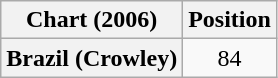<table class="wikitable plainrowheaders" style="text-align:center">
<tr>
<th>Chart (2006)</th>
<th>Position</th>
</tr>
<tr>
<th scope="row">Brazil (Crowley)</th>
<td>84</td>
</tr>
</table>
